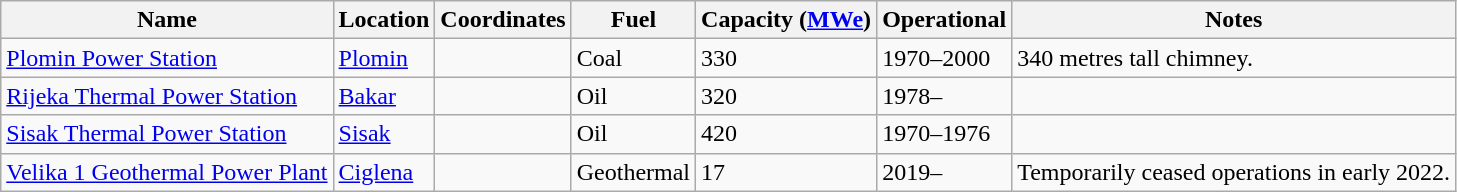<table class="wikitable sortable">
<tr>
<th>Name</th>
<th>Location</th>
<th>Coordinates</th>
<th>Fuel</th>
<th>Capacity (<a href='#'>MWe</a>)</th>
<th>Operational</th>
<th>Notes</th>
</tr>
<tr>
<td><a href='#'>Plomin Power Station</a></td>
<td><a href='#'>Plomin</a></td>
<td></td>
<td>Coal</td>
<td>330</td>
<td>1970–2000</td>
<td>340 metres tall chimney.</td>
</tr>
<tr>
<td><a href='#'>Rijeka Thermal Power Station</a></td>
<td><a href='#'>Bakar</a></td>
<td></td>
<td>Oil</td>
<td>320</td>
<td>1978–</td>
<td></td>
</tr>
<tr>
<td><a href='#'>Sisak Thermal Power Station</a></td>
<td><a href='#'>Sisak</a></td>
<td></td>
<td>Oil</td>
<td>420</td>
<td>1970–1976</td>
<td></td>
</tr>
<tr>
<td><a href='#'>Velika 1 Geothermal Power Plant</a></td>
<td><a href='#'>Ciglena</a></td>
<td></td>
<td>Geothermal</td>
<td>17</td>
<td>2019–</td>
<td>Temporarily ceased operations in early 2022.</td>
</tr>
</table>
